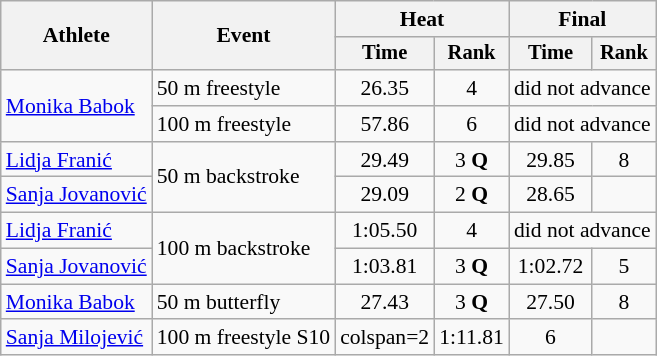<table class=wikitable style="font-size:90%">
<tr>
<th rowspan=2>Athlete</th>
<th rowspan=2>Event</th>
<th colspan=2>Heat</th>
<th colspan=2>Final</th>
</tr>
<tr style="font-size:95%">
<th>Time</th>
<th>Rank</th>
<th>Time</th>
<th>Rank</th>
</tr>
<tr align=center>
<td align=left rowspan=2><a href='#'>Monika Babok</a></td>
<td align=left>50 m freestyle</td>
<td>26.35</td>
<td>4</td>
<td colspan=2>did not advance</td>
</tr>
<tr align=center>
<td align=left>100 m freestyle</td>
<td>57.86</td>
<td>6</td>
<td colspan=2>did not advance</td>
</tr>
<tr align=center>
<td align=left><a href='#'>Lidja Franić</a></td>
<td align=left rowspan=2>50 m backstroke</td>
<td>29.49</td>
<td>3 <strong>Q</strong></td>
<td>29.85</td>
<td>8</td>
</tr>
<tr align=center>
<td align=left><a href='#'>Sanja Jovanović</a></td>
<td>29.09</td>
<td>2 <strong>Q</strong></td>
<td>28.65</td>
<td></td>
</tr>
<tr align=center>
<td align=left><a href='#'>Lidja Franić</a></td>
<td align=left rowspan=2>100 m backstroke</td>
<td>1:05.50</td>
<td>4</td>
<td colspan=2>did not advance</td>
</tr>
<tr align=center>
<td align=left><a href='#'>Sanja Jovanović</a></td>
<td>1:03.81</td>
<td>3 <strong>Q</strong></td>
<td>1:02.72</td>
<td>5</td>
</tr>
<tr align=center>
<td align=left><a href='#'>Monika Babok</a></td>
<td align=left>50 m butterfly</td>
<td>27.43</td>
<td>3 <strong>Q</strong></td>
<td>27.50</td>
<td>8</td>
</tr>
<tr align=center>
<td align=left><a href='#'>Sanja Milojević</a></td>
<td align=left>100 m freestyle S10</td>
<td>colspan=2 </td>
<td>1:11.81</td>
<td>6</td>
</tr>
</table>
